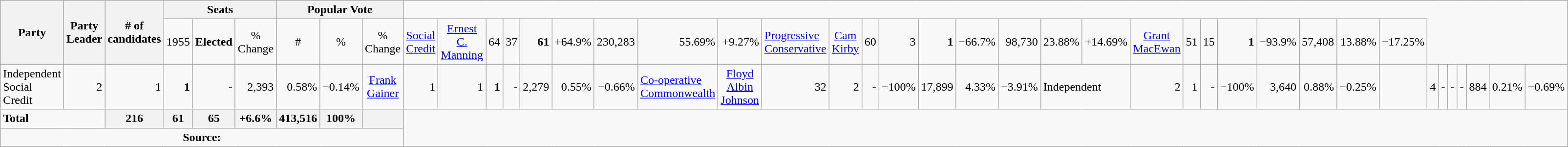<table class="wikitable">
<tr>
<th rowspan=2 colspan=2>Party</th>
<th rowspan=2>Party Leader</th>
<th rowspan=2># of<br>candidates</th>
<th colspan=3>Seats</th>
<th colspan=3>Popular Vote</th>
</tr>
<tr>
<td align="center">1955</td>
<td align="center"><strong>Elected</strong></td>
<td align="center">% Change</td>
<td align="center">#</td>
<td align="center">%</td>
<td align="center">% Change<br></td>
<td><a href='#'>Social Credit</a></td>
<td align="center"><a href='#'>Ernest C. Manning</a></td>
<td align="right">64</td>
<td align="right">37</td>
<td align="right"><strong>61</strong></td>
<td align="right">+64.9%</td>
<td align="right">230,283</td>
<td align="right">55.69%</td>
<td align="right">+9.27%<br></td>
<td><a href='#'>Progressive Conservative</a></td>
<td align="center"><a href='#'>Cam Kirby</a></td>
<td align="right">60</td>
<td align="right">3</td>
<td align="right"><strong>1</strong></td>
<td align="right">−66.7%</td>
<td align="right">98,730</td>
<td align="right">23.88%</td>
<td align="right">+14.69%<br></td>
<td align="center"><a href='#'>Grant MacEwan</a></td>
<td align="right">51</td>
<td align="right">15</td>
<td align="right"><strong>1</strong></td>
<td align="right">−93.9%</td>
<td align="right">57,408</td>
<td align="right">13.88%</td>
<td align="right">−17.25%</td>
</tr>
<tr>
<td colspan=2>Independent Social Credit</td>
<td align="right">2</td>
<td align="right">1</td>
<td align="right"><strong>1</strong></td>
<td align="right">-</td>
<td align="right">2,393</td>
<td align="right">0.58%</td>
<td align="right">−0.14%<br></td>
<td align="center"><a href='#'>Frank Gainer</a></td>
<td align="right">1</td>
<td align="right">1</td>
<td align="right"><strong>1</strong></td>
<td align="right">-</td>
<td align="right">2,279</td>
<td align="right">0.55%</td>
<td align="right">−0.66%<br></td>
<td><a href='#'>Co-operative Commonwealth</a></td>
<td align="center"><a href='#'>Floyd Albin Johnson</a></td>
<td align="right">32</td>
<td align="right">2</td>
<td align="right">-</td>
<td align="right">−100%</td>
<td align="right">17,899</td>
<td align="right">4.33%</td>
<td align="right">−3.91%<br></td>
<td colspan=2>Independent</td>
<td align="right">2</td>
<td align="right">1</td>
<td align="right">-</td>
<td align="right">−100%</td>
<td align="right">3,640</td>
<td align="right">0.88%</td>
<td align="right">−0.25%<br></td>
<td align="center"></td>
<td align="right">4</td>
<td align="right">-</td>
<td align="right">-</td>
<td align="right">-</td>
<td align="right">884</td>
<td align="right">0.21%</td>
<td align="right">−0.69%</td>
</tr>
<tr>
<td colspan=3><strong>Total</strong></td>
<th align="right">216</th>
<th align="right">61</th>
<th align="right">65</th>
<th align="right">+6.6%</th>
<th align="right">413,516</th>
<th align="right">100%</th>
<th> </th>
</tr>
<tr>
<td align="center" colspan=10><strong>Source:</strong> </td>
</tr>
</table>
